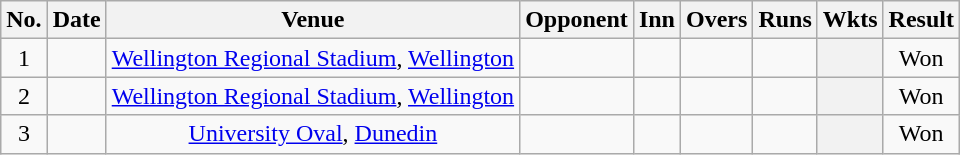<table class="wikitable sortable">
<tr>
<th>No.</th>
<th>Date</th>
<th>Venue</th>
<th>Opponent</th>
<th>Inn</th>
<th>Overs</th>
<th>Runs</th>
<th>Wkts</th>
<th>Result</th>
</tr>
<tr align=center>
<td>1</td>
<td></td>
<td><a href='#'>Wellington Regional Stadium</a>, <a href='#'>Wellington</a></td>
<td></td>
<td></td>
<td></td>
<td></td>
<th scope="row"></th>
<td>Won</td>
</tr>
<tr align=center>
<td>2</td>
<td></td>
<td><a href='#'>Wellington Regional Stadium</a>, <a href='#'>Wellington</a></td>
<td></td>
<td></td>
<td></td>
<td></td>
<th scope="row"></th>
<td>Won</td>
</tr>
<tr align=center>
<td>3</td>
<td></td>
<td><a href='#'>University Oval</a>, <a href='#'>Dunedin</a></td>
<td></td>
<td></td>
<td></td>
<td></td>
<th scope="row"></th>
<td>Won</td>
</tr>
</table>
